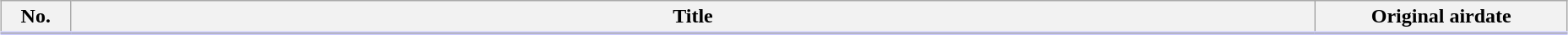<table class="wikitable" style="width:98%; margin:auto; background:#FFF;">
<tr style="border-bottom: 3px solid #CCF;">
<th style="width:3em;">No.</th>
<th>Title</th>
<th style="width:12em;">Original airdate</th>
</tr>
<tr>
</tr>
</table>
